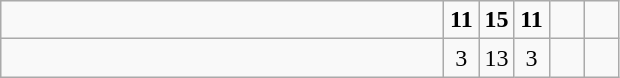<table class="wikitable">
<tr>
<td style="width:18em"><strong></strong></td>
<td align=center style="width:1em"><strong>11</strong></td>
<td align=center style="width:1em"><strong>15</strong></td>
<td align=center style="width:1em"><strong>11</strong></td>
<td align=center style="width:1em"></td>
<td align=center style="width:1em"></td>
</tr>
<tr>
<td style="width:18em"></td>
<td align=center style="width:1em">3</td>
<td align=center style="width:1em">13</td>
<td align=center style="width:1em">3</td>
<td align=center style="width:1em"></td>
<td align=center style="width:1em"></td>
</tr>
</table>
